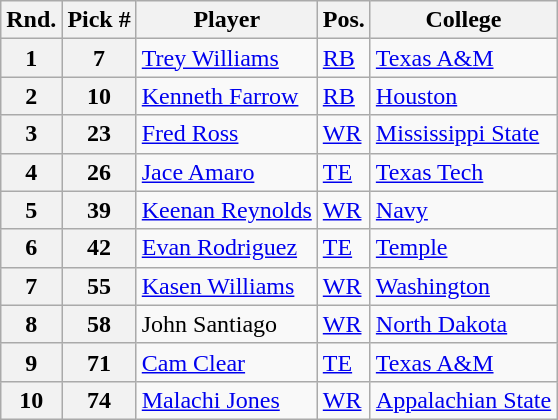<table class="wikitable sortable">
<tr>
<th><abbr>Rnd.</abbr></th>
<th><abbr>Pick #</abbr></th>
<th>Player</th>
<th><abbr>Pos.</abbr></th>
<th><abbr>College</abbr></th>
</tr>
<tr>
<th>1</th>
<th><span></span><strong>7</strong></th>
<td><a href='#'>Trey Williams</a></td>
<td><a href='#'>RB</a></td>
<td><a href='#'>Texas A&M</a></td>
</tr>
<tr>
<th>2</th>
<th><span></span><strong>10</strong></th>
<td><a href='#'>Kenneth Farrow</a></td>
<td><a href='#'>RB</a></td>
<td><a href='#'>Houston</a></td>
</tr>
<tr>
<th>3</th>
<th><span></span><strong>23</strong></th>
<td><a href='#'>Fred Ross</a></td>
<td><a href='#'>WR</a></td>
<td><a href='#'>Mississippi State</a></td>
</tr>
<tr>
<th>4</th>
<th><span></span><strong>26</strong></th>
<td><a href='#'>Jace Amaro</a></td>
<td><a href='#'>TE</a></td>
<td><a href='#'>Texas Tech</a></td>
</tr>
<tr>
<th>5</th>
<th><span></span><strong>39</strong></th>
<td><a href='#'>Keenan Reynolds</a></td>
<td><a href='#'>WR</a></td>
<td><a href='#'>Navy</a></td>
</tr>
<tr>
<th>6</th>
<th><span></span><strong>42</strong></th>
<td><a href='#'>Evan Rodriguez</a></td>
<td><a href='#'>TE</a></td>
<td><a href='#'>Temple</a></td>
</tr>
<tr>
<th>7</th>
<th><span></span><strong>55</strong></th>
<td><a href='#'>Kasen Williams</a></td>
<td><a href='#'>WR</a></td>
<td><a href='#'>Washington</a></td>
</tr>
<tr>
<th>8</th>
<th><span></span><strong>58</strong></th>
<td>John Santiago</td>
<td><a href='#'>WR</a></td>
<td><a href='#'>North Dakota</a></td>
</tr>
<tr>
<th>9</th>
<th><span></span><strong>71</strong></th>
<td><a href='#'>Cam Clear</a></td>
<td><a href='#'>TE</a></td>
<td><a href='#'>Texas A&M</a></td>
</tr>
<tr>
<th>10</th>
<th><span></span><strong>74</strong></th>
<td><a href='#'>Malachi Jones</a></td>
<td><a href='#'>WR</a></td>
<td><a href='#'>Appalachian State</a></td>
</tr>
</table>
